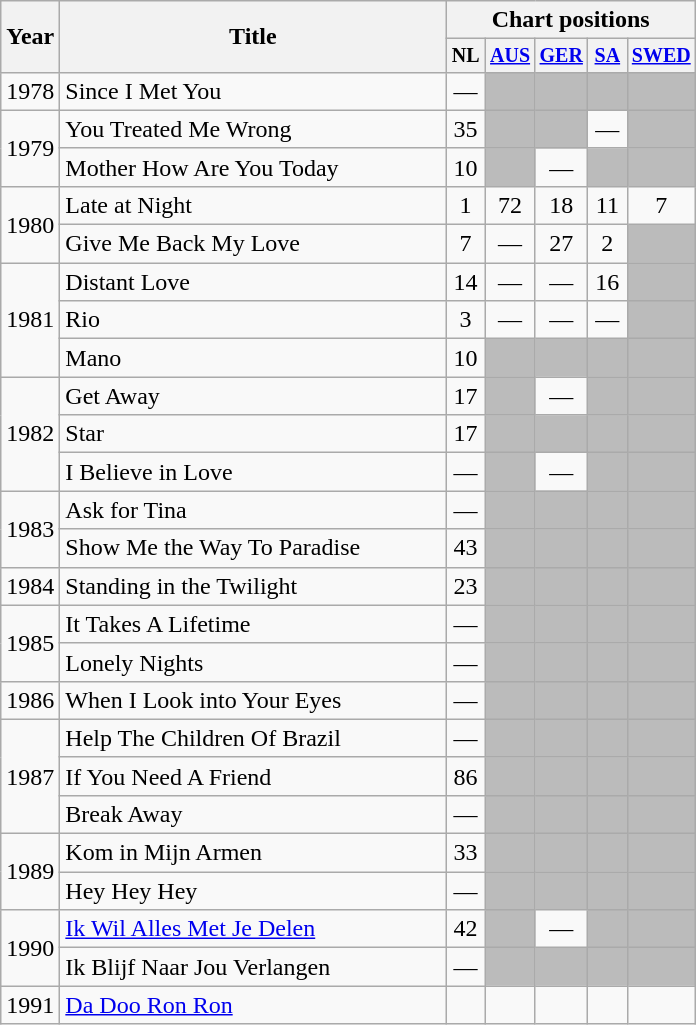<table class="wikitable">
<tr>
<th rowspan="2">Year</th>
<th rowspan="2" width=250px>Title</th>
<th colspan="5">Chart positions</th>
</tr>
<tr style="font-size:smaller;">
<th width="20">NL</th>
<th width="20"><a href='#'>AUS</a></th>
<th width="20"><a href='#'>GER</a></th>
<th width="20"><a href='#'>SA</a></th>
<th width="20"><a href='#'>SWED</a></th>
</tr>
<tr align=center>
<td rowspan=1>1978</td>
<td align=left>Since I Met You</td>
<td>—</td>
<td style="background:#bbb;"></td>
<td style="background:#bbb;"></td>
<td style="background:#bbb;"></td>
<td style="background:#bbb;"></td>
</tr>
<tr align=center>
<td rowspan=2>1979</td>
<td align=left>You Treated Me Wrong</td>
<td>35</td>
<td style="background:#bbb;"></td>
<td style="background:#bbb;"></td>
<td align=center>—</td>
<td style="background:#bbb;"></td>
</tr>
<tr align=center>
<td align=left>Mother How Are You Today</td>
<td>10</td>
<td style="background:#bbb;"></td>
<td align=center>—</td>
<td style="background:#bbb;"></td>
<td style="background:#bbb;"></td>
</tr>
<tr align=center>
<td rowspan=2>1980</td>
<td align=left>Late at Night</td>
<td>1</td>
<td>72</td>
<td>18</td>
<td>11</td>
<td>7</td>
</tr>
<tr align=center>
<td align=left>Give Me Back My Love</td>
<td>7</td>
<td align=center>—</td>
<td>27</td>
<td>2</td>
<td style="background:#bbb;"></td>
</tr>
<tr align=center>
<td rowspan=3>1981</td>
<td align=left>Distant Love</td>
<td>14</td>
<td align=center>—</td>
<td align=center>—</td>
<td>16</td>
<td style="background:#bbb;"></td>
</tr>
<tr align=center|>
<td align=left>Rio</td>
<td align=center>3</td>
<td align=center>—</td>
<td align=center>—</td>
<td align=center>—</td>
<td style="background:#bbb;"></td>
</tr>
<tr align=center>
<td align=left>Mano</td>
<td>10</td>
<td style="background:#bbb;"></td>
<td style="background:#bbb;"></td>
<td style="background:#bbb;"></td>
<td style="background:#bbb;"></td>
</tr>
<tr align=center>
<td rowspan=3>1982</td>
<td align=left>Get Away</td>
<td>17</td>
<td style="background:#bbb;"></td>
<td align=center>—</td>
<td style="background:#bbb;"></td>
<td style="background:#bbb;"></td>
</tr>
<tr align=center>
<td align=left>Star</td>
<td>17</td>
<td style="background:#bbb;"></td>
<td style="background:#bbb;"></td>
<td style="background:#bbb;"></td>
<td style="background:#bbb;"></td>
</tr>
<tr align=center|>
<td align=left>I Believe in Love</td>
<td align=center>—</td>
<td style="background:#bbb;"></td>
<td align=center>—</td>
<td style="background:#bbb;"></td>
<td style="background:#bbb;"></td>
</tr>
<tr align=center>
<td rowspan=2>1983</td>
<td align=left>Ask for Tina</td>
<td>—</td>
<td style="background:#bbb;"></td>
<td style="background:#bbb;"></td>
<td style="background:#bbb;"></td>
<td style="background:#bbb;"></td>
</tr>
<tr align=center>
<td align=left>Show Me the Way To Paradise</td>
<td>43</td>
<td style="background:#bbb;"></td>
<td style="background:#bbb;"></td>
<td style="background:#bbb;"></td>
<td style="background:#bbb;"></td>
</tr>
<tr align=center|>
<td rowspan=1>1984</td>
<td align=left>Standing in the Twilight</td>
<td align=center>23</td>
<td style="background:#bbb;"></td>
<td style="background:#bbb;"></td>
<td style="background:#bbb;"></td>
<td style="background:#bbb;"></td>
</tr>
<tr align=center>
<td rowspan=2>1985</td>
<td align=left>It Takes A Lifetime</td>
<td>—</td>
<td style="background:#bbb;"></td>
<td style="background:#bbb;"></td>
<td style="background:#bbb;"></td>
<td style="background:#bbb;"></td>
</tr>
<tr align=center>
<td align=left>Lonely Nights</td>
<td>—</td>
<td style="background:#bbb;"></td>
<td style="background:#bbb;"></td>
<td style="background:#bbb;"></td>
<td style="background:#bbb;"></td>
</tr>
<tr align=center|>
<td rowspan=1>1986</td>
<td align=left>When I Look into Your Eyes</td>
<td align=center>—</td>
<td style="background:#bbb;"></td>
<td style="background:#bbb;"></td>
<td style="background:#bbb;"></td>
<td style="background:#bbb;"></td>
</tr>
<tr align=center>
<td rowspan=3>1987</td>
<td align=left>Help The Children Of Brazil</td>
<td>—</td>
<td style="background:#bbb;"></td>
<td style="background:#bbb;"></td>
<td style="background:#bbb;"></td>
<td style="background:#bbb;"></td>
</tr>
<tr align=center>
<td align=left>If You Need A Friend</td>
<td>86</td>
<td style="background:#bbb;"></td>
<td style="background:#bbb;"></td>
<td style="background:#bbb;"></td>
<td style="background:#bbb;"></td>
</tr>
<tr align=center|>
<td align=left>Break Away</td>
<td – align=center>—</td>
<td style="background:#bbb;"></td>
<td style="background:#bbb;"></td>
<td style="background:#bbb;"></td>
<td style="background:#bbb;"></td>
</tr>
<tr align=center>
<td rowspan=2>1989</td>
<td align=left>Kom in Mijn Armen</td>
<td>33</td>
<td style="background:#bbb;"></td>
<td style="background:#bbb;"></td>
<td style="background:#bbb;"></td>
<td style="background:#bbb;"></td>
</tr>
<tr align=center>
<td align=left>Hey Hey Hey</td>
<td>—</td>
<td style="background:#bbb;"></td>
<td style="background:#bbb;"></td>
<td style="background:#bbb;"></td>
<td style="background:#bbb;"></td>
</tr>
<tr align=center|>
<td rowspan=2>1990</td>
<td align=left><a href='#'>Ik Wil Alles Met Je Delen</a></td>
<td – align=center>42</td>
<td style="background:#bbb;"></td>
<td align=center>—</td>
<td style="background:#bbb;"></td>
<td style="background:#bbb;"></td>
</tr>
<tr align=center>
<td align=left>Ik Blijf Naar Jou Verlangen</td>
<td>—</td>
<td style="background:#bbb;"></td>
<td style="background:#bbb;"></td>
<td style="background:#bbb;"></td>
<td style="background:#bbb;"></td>
</tr>
<tr align=center|>
<td>1991</td>
<td><a href='#'>Da Doo Ron Ron</a></td>
<td></td>
<td></td>
<td></td>
<td></td>
<td></td>
</tr>
</table>
